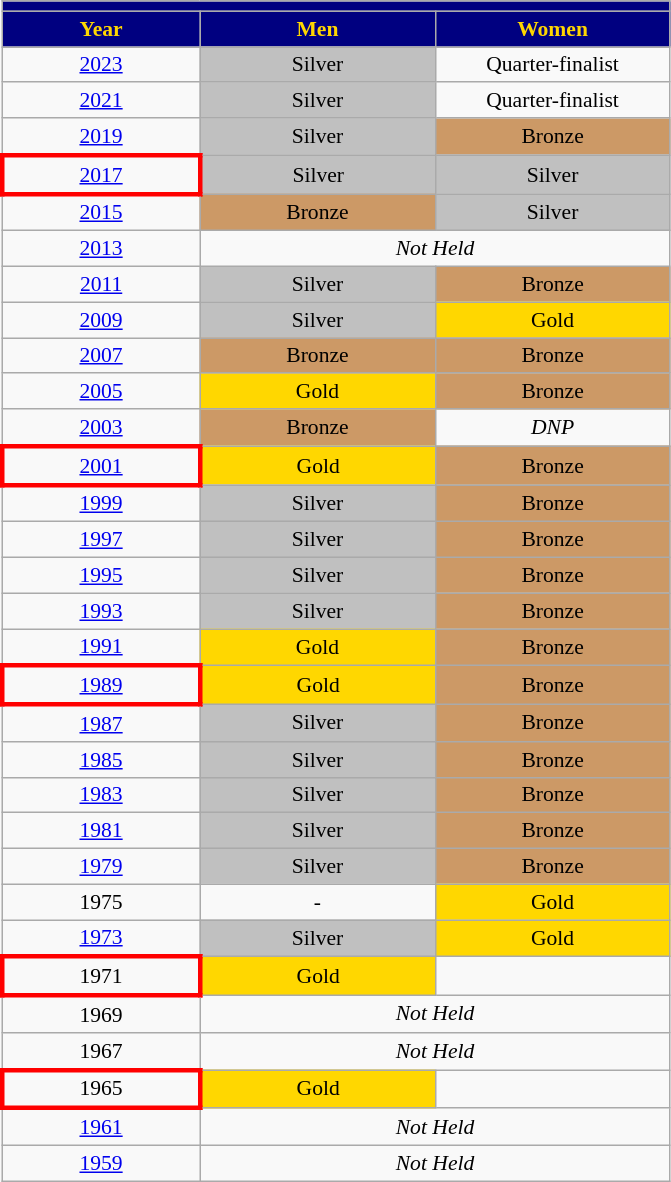<table class="wikitable" style="text-align: center;font-size:90%;">
<tr>
<th style="background:#000080;" colspan=4></th>
</tr>
<tr style="color:gold;">
<th style="background:#000080;" width=125>Year</th>
<th style="background:#000080;" width=150>Men</th>
<th style="background:#000080;" width=150>Women</th>
</tr>
<tr>
<td><a href='#'>2023</a></td>
<td bgcolor=silver> Silver</td>
<td>Quarter-finalist</td>
</tr>
<tr>
<td><a href='#'>2021</a></td>
<td bgcolor=silver> Silver</td>
<td>Quarter-finalist</td>
</tr>
<tr>
<td><a href='#'>2019</a></td>
<td bgcolor=silver> Silver</td>
<td bgcolor="#cc9966"> Bronze</td>
</tr>
<tr>
<td style="border: 3px solid red"><a href='#'>2017</a></td>
<td bgcolor=silver> Silver</td>
<td bgcolor=silver> Silver</td>
</tr>
<tr>
<td><a href='#'>2015</a></td>
<td bgcolor="#cc9966"> Bronze</td>
<td bgcolor=silver> Silver</td>
</tr>
<tr>
<td><a href='#'>2013</a></td>
<td colspan=2><em>Not Held</em></td>
</tr>
<tr>
<td><a href='#'>2011</a></td>
<td bgcolor=silver> Silver</td>
<td bgcolor="#cc9966"> Bronze</td>
</tr>
<tr>
<td><a href='#'>2009</a></td>
<td bgcolor=silver> Silver</td>
<td bgcolor=gold> Gold</td>
</tr>
<tr>
<td><a href='#'>2007</a></td>
<td bgcolor="#cc9966"> Bronze</td>
<td bgcolor="#cc9966"> Bronze</td>
</tr>
<tr>
<td><a href='#'>2005</a></td>
<td bgcolor=gold> Gold</td>
<td bgcolor="#cc9966"> Bronze</td>
</tr>
<tr>
<td><a href='#'>2003</a></td>
<td bgcolor="#cc9966"> Bronze</td>
<td><em>DNP</em></td>
</tr>
<tr>
<td style="border: 3px solid red"><a href='#'>2001</a></td>
<td bgcolor=gold> Gold</td>
<td bgcolor="#cc9966"> Bronze</td>
</tr>
<tr>
<td><a href='#'>1999</a></td>
<td bgcolor=silver> Silver</td>
<td bgcolor="#cc9966"> Bronze</td>
</tr>
<tr>
<td><a href='#'>1997</a></td>
<td bgcolor=silver> Silver</td>
<td bgcolor="#cc9966"> Bronze</td>
</tr>
<tr>
<td><a href='#'>1995</a></td>
<td bgcolor=silver> Silver</td>
<td bgcolor="#cc9966"> Bronze</td>
</tr>
<tr>
<td><a href='#'>1993</a></td>
<td bgcolor=silver> Silver</td>
<td bgcolor="#cc9966"> Bronze</td>
</tr>
<tr>
<td><a href='#'>1991</a></td>
<td bgcolor=gold> Gold</td>
<td bgcolor="#cc9966"> Bronze</td>
</tr>
<tr>
<td style="border: 3px solid red"><a href='#'>1989</a></td>
<td bgcolor=gold> Gold</td>
<td bgcolor="#cc9966"> Bronze</td>
</tr>
<tr>
<td><a href='#'>1987</a></td>
<td bgcolor=silver> Silver</td>
<td bgcolor="#cc9966"> Bronze</td>
</tr>
<tr>
<td><a href='#'>1985</a></td>
<td bgcolor=silver> Silver</td>
<td bgcolor="#cc9966"> Bronze</td>
</tr>
<tr>
<td><a href='#'>1983</a></td>
<td bgcolor=silver> Silver</td>
<td bgcolor="#cc9966"> Bronze</td>
</tr>
<tr>
<td><a href='#'>1981</a></td>
<td bgcolor=silver> Silver</td>
<td bgcolor="#cc9966"> Bronze</td>
</tr>
<tr>
<td><a href='#'>1979</a></td>
<td bgcolor=silver> Silver</td>
<td bgcolor="#cc9966"> Bronze</td>
</tr>
<tr>
<td>1975</td>
<td>-</td>
<td bgcolor=gold> Gold</td>
</tr>
<tr>
<td><a href='#'>1973</a></td>
<td bgcolor=silver> Silver</td>
<td bgcolor=gold> Gold</td>
</tr>
<tr>
<td style="border: 3px solid red">1971</td>
<td bgcolor=gold> Gold</td>
<td></td>
</tr>
<tr>
<td>1969</td>
<td colspan=2><em>Not Held</em></td>
</tr>
<tr>
<td>1967</td>
<td colspan=2><em>Not Held</em></td>
</tr>
<tr>
<td style="border: 3px solid red">1965</td>
<td bgcolor=gold> Gold</td>
<td></td>
</tr>
<tr>
<td><a href='#'>1961</a></td>
<td colspan=2><em>Not Held</em></td>
</tr>
<tr>
<td><a href='#'>1959</a></td>
<td colspan=2><em>Not Held</em></td>
</tr>
</table>
